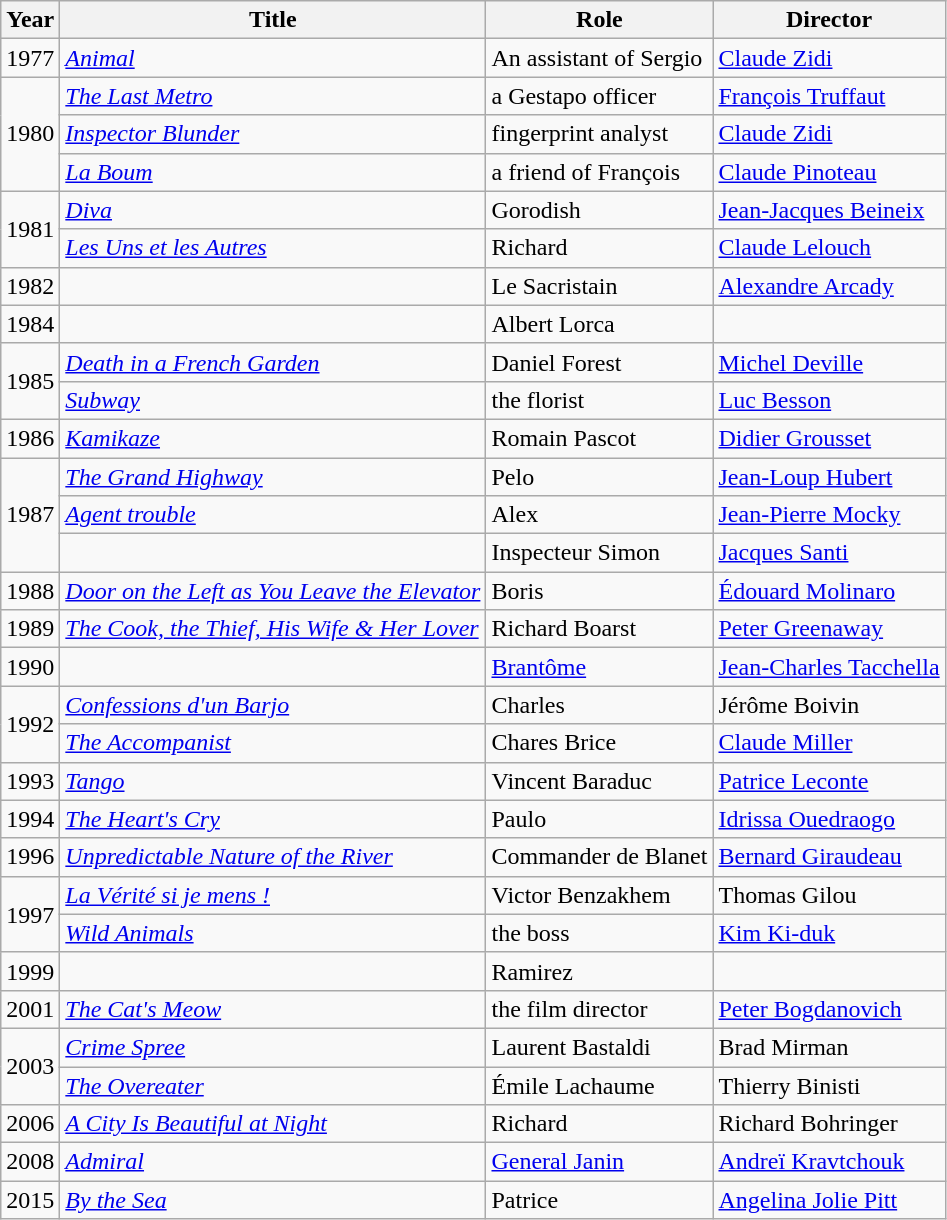<table class="wikitable sortable">
<tr>
<th>Year</th>
<th>Title</th>
<th>Role</th>
<th>Director</th>
</tr>
<tr>
<td>1977</td>
<td><em><a href='#'>Animal</a></em></td>
<td>An assistant of Sergio</td>
<td><a href='#'>Claude Zidi</a></td>
</tr>
<tr>
<td rowspan=3>1980</td>
<td><em><a href='#'>The Last Metro</a></em></td>
<td>a Gestapo officer</td>
<td><a href='#'>François Truffaut</a></td>
</tr>
<tr>
<td><em><a href='#'>Inspector Blunder</a></em></td>
<td>fingerprint analyst</td>
<td><a href='#'>Claude Zidi</a></td>
</tr>
<tr>
<td><em><a href='#'>La Boum</a></em></td>
<td>a friend of François</td>
<td><a href='#'>Claude Pinoteau</a></td>
</tr>
<tr>
<td rowspan=2>1981</td>
<td><em><a href='#'>Diva</a></em></td>
<td>Gorodish</td>
<td><a href='#'>Jean-Jacques Beineix</a></td>
</tr>
<tr>
<td><em><a href='#'>Les Uns et les Autres</a></em></td>
<td>Richard</td>
<td><a href='#'>Claude Lelouch</a></td>
</tr>
<tr>
<td>1982</td>
<td><em></em></td>
<td>Le Sacristain</td>
<td><a href='#'>Alexandre Arcady</a></td>
</tr>
<tr>
<td>1984</td>
<td><em></em></td>
<td>Albert Lorca</td>
<td></td>
</tr>
<tr>
<td rowspan=2>1985</td>
<td><em><a href='#'>Death in a French Garden</a></em></td>
<td>Daniel Forest</td>
<td><a href='#'>Michel Deville</a></td>
</tr>
<tr>
<td><em><a href='#'>Subway</a></em></td>
<td>the florist</td>
<td><a href='#'>Luc Besson</a></td>
</tr>
<tr>
<td>1986</td>
<td><em><a href='#'>Kamikaze</a></em></td>
<td>Romain Pascot</td>
<td><a href='#'>Didier Grousset</a></td>
</tr>
<tr>
<td rowspan=3>1987</td>
<td><em><a href='#'>The Grand Highway</a></em></td>
<td>Pelo</td>
<td><a href='#'>Jean-Loup Hubert</a></td>
</tr>
<tr>
<td><em><a href='#'>Agent trouble</a></em></td>
<td>Alex</td>
<td><a href='#'>Jean-Pierre Mocky</a></td>
</tr>
<tr>
<td><em></em></td>
<td>Inspecteur Simon</td>
<td><a href='#'>Jacques Santi</a></td>
</tr>
<tr>
<td>1988</td>
<td><em><a href='#'>Door on the Left as You Leave the Elevator</a></em></td>
<td>Boris</td>
<td><a href='#'>Édouard Molinaro</a></td>
</tr>
<tr>
<td>1989</td>
<td><em><a href='#'>The Cook, the Thief, His Wife & Her Lover</a></em></td>
<td>Richard Boarst</td>
<td><a href='#'>Peter Greenaway</a></td>
</tr>
<tr>
<td>1990</td>
<td><em></em></td>
<td><a href='#'>Brantôme</a></td>
<td><a href='#'>Jean-Charles Tacchella</a></td>
</tr>
<tr>
<td rowspan=2>1992</td>
<td><em><a href='#'>Confessions d'un Barjo</a></em></td>
<td>Charles</td>
<td>Jérôme Boivin</td>
</tr>
<tr>
<td><em><a href='#'>The Accompanist</a></em></td>
<td>Chares Brice</td>
<td><a href='#'>Claude Miller</a></td>
</tr>
<tr>
<td>1993</td>
<td><em><a href='#'>Tango</a></em></td>
<td>Vincent Baraduc</td>
<td><a href='#'>Patrice Leconte</a></td>
</tr>
<tr>
<td>1994</td>
<td><em><a href='#'>The Heart's Cry</a></em></td>
<td>Paulo</td>
<td><a href='#'>Idrissa Ouedraogo</a></td>
</tr>
<tr>
<td>1996</td>
<td><em><a href='#'>Unpredictable Nature of the River</a></em></td>
<td>Commander de Blanet</td>
<td><a href='#'>Bernard Giraudeau</a></td>
</tr>
<tr>
<td Rowspan=2>1997</td>
<td><em><a href='#'>La Vérité si je mens !</a></em></td>
<td>Victor Benzakhem</td>
<td>Thomas Gilou</td>
</tr>
<tr>
<td><em><a href='#'>Wild Animals</a></em></td>
<td>the boss</td>
<td><a href='#'>Kim Ki-duk</a></td>
</tr>
<tr>
<td>1999</td>
<td><em></em></td>
<td>Ramirez</td>
<td></td>
</tr>
<tr>
<td>2001</td>
<td><em><a href='#'>The Cat's Meow</a></em></td>
<td>the film director</td>
<td><a href='#'>Peter Bogdanovich</a></td>
</tr>
<tr>
<td rowspan=2>2003</td>
<td><em><a href='#'>Crime Spree</a></em></td>
<td>Laurent Bastaldi</td>
<td>Brad Mirman</td>
</tr>
<tr>
<td><em><a href='#'>The Overeater</a></em></td>
<td>Émile Lachaume</td>
<td>Thierry Binisti</td>
</tr>
<tr>
<td>2006</td>
<td><em><a href='#'>A City Is Beautiful at Night</a></em></td>
<td>Richard</td>
<td>Richard Bohringer</td>
</tr>
<tr>
<td>2008</td>
<td><em><a href='#'>Admiral</a></em></td>
<td><a href='#'>General Janin</a></td>
<td><a href='#'>Andreï Kravtchouk</a></td>
</tr>
<tr>
<td>2015</td>
<td><em><a href='#'>By the Sea</a></em></td>
<td>Patrice</td>
<td><a href='#'>Angelina Jolie Pitt</a></td>
</tr>
</table>
